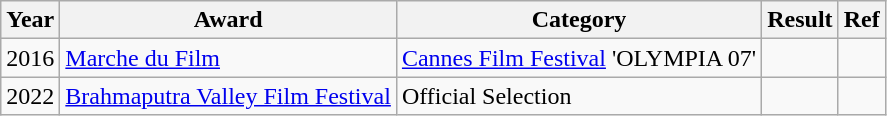<table class="wikitable">
<tr>
<th>Year</th>
<th>Award</th>
<th>Category</th>
<th>Result</th>
<th>Ref</th>
</tr>
<tr>
<td>2016</td>
<td><a href='#'>Marche du Film</a></td>
<td><a href='#'>Cannes Film Festival</a> 'OLYMPIA 07'</td>
<td></td>
<td></td>
</tr>
<tr>
<td>2022</td>
<td><a href='#'>Brahmaputra Valley Film Festival</a></td>
<td>Official Selection</td>
<td></td>
<td></td>
</tr>
</table>
